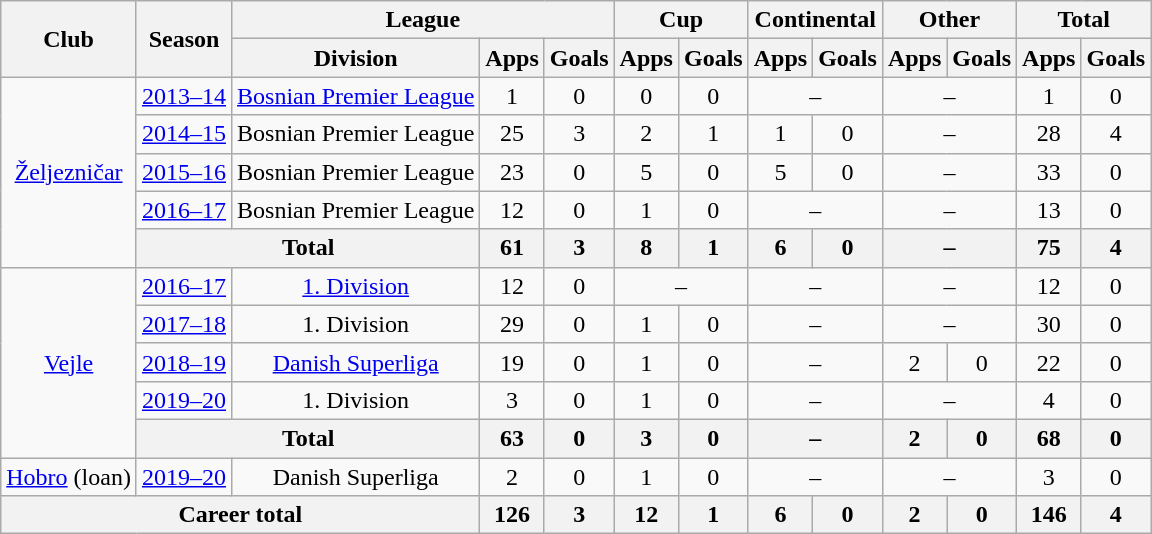<table class=wikitable style="text-align: center">
<tr>
<th rowspan=2>Club</th>
<th rowspan=2>Season</th>
<th colspan=3>League</th>
<th colspan=2>Cup</th>
<th colspan=2>Continental</th>
<th colspan=2>Other</th>
<th colspan=2>Total</th>
</tr>
<tr>
<th>Division</th>
<th>Apps</th>
<th>Goals</th>
<th>Apps</th>
<th>Goals</th>
<th>Apps</th>
<th>Goals</th>
<th>Apps</th>
<th>Goals</th>
<th>Apps</th>
<th>Goals</th>
</tr>
<tr>
<td rowspan=5><a href='#'>Željezničar</a></td>
<td><a href='#'>2013–14</a></td>
<td><a href='#'>Bosnian Premier League</a></td>
<td>1</td>
<td>0</td>
<td>0</td>
<td>0</td>
<td colspan=2>–</td>
<td colspan=2>–</td>
<td>1</td>
<td>0</td>
</tr>
<tr>
<td><a href='#'>2014–15</a></td>
<td>Bosnian Premier League</td>
<td>25</td>
<td>3</td>
<td>2</td>
<td>1</td>
<td>1</td>
<td>0</td>
<td colspan=2>–</td>
<td>28</td>
<td>4</td>
</tr>
<tr>
<td><a href='#'>2015–16</a></td>
<td>Bosnian Premier League</td>
<td>23</td>
<td>0</td>
<td>5</td>
<td>0</td>
<td>5</td>
<td>0</td>
<td colspan=2>–</td>
<td>33</td>
<td>0</td>
</tr>
<tr>
<td><a href='#'>2016–17</a></td>
<td>Bosnian Premier League</td>
<td>12</td>
<td>0</td>
<td>1</td>
<td>0</td>
<td colspan=2>–</td>
<td colspan=2>–</td>
<td>13</td>
<td>0</td>
</tr>
<tr>
<th colspan=2>Total</th>
<th>61</th>
<th>3</th>
<th>8</th>
<th>1</th>
<th>6</th>
<th>0</th>
<th colspan=2>–</th>
<th>75</th>
<th>4</th>
</tr>
<tr>
<td rowspan=5><a href='#'>Vejle</a></td>
<td><a href='#'>2016–17</a></td>
<td><a href='#'>1. Division</a></td>
<td>12</td>
<td>0</td>
<td colspan=2>–</td>
<td colspan=2>–</td>
<td colspan=2>–</td>
<td>12</td>
<td>0</td>
</tr>
<tr>
<td><a href='#'>2017–18</a></td>
<td>1. Division</td>
<td>29</td>
<td>0</td>
<td>1</td>
<td>0</td>
<td colspan=2>–</td>
<td colspan=2>–</td>
<td>30</td>
<td>0</td>
</tr>
<tr>
<td><a href='#'>2018–19</a></td>
<td><a href='#'>Danish Superliga</a></td>
<td>19</td>
<td>0</td>
<td>1</td>
<td>0</td>
<td colspan=2>–</td>
<td>2</td>
<td>0</td>
<td>22</td>
<td>0</td>
</tr>
<tr>
<td><a href='#'>2019–20</a></td>
<td>1. Division</td>
<td>3</td>
<td>0</td>
<td>1</td>
<td>0</td>
<td colspan=2>–</td>
<td colspan=2>–</td>
<td>4</td>
<td>0</td>
</tr>
<tr>
<th colspan=2>Total</th>
<th>63</th>
<th>0</th>
<th>3</th>
<th>0</th>
<th colspan=2>–</th>
<th>2</th>
<th>0</th>
<th>68</th>
<th>0</th>
</tr>
<tr>
<td><a href='#'>Hobro</a> (loan)</td>
<td><a href='#'>2019–20</a></td>
<td>Danish Superliga</td>
<td>2</td>
<td>0</td>
<td>1</td>
<td>0</td>
<td colspan=2>–</td>
<td colspan=2>–</td>
<td>3</td>
<td>0</td>
</tr>
<tr>
<th colspan=3>Career total</th>
<th>126</th>
<th>3</th>
<th>12</th>
<th>1</th>
<th>6</th>
<th>0</th>
<th>2</th>
<th>0</th>
<th>146</th>
<th>4</th>
</tr>
</table>
